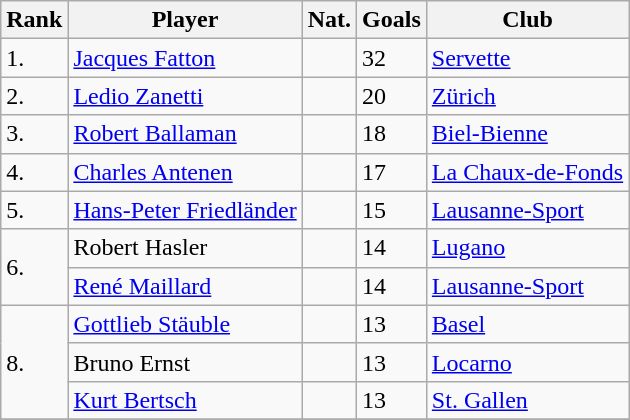<table class="wikitable sortable">
<tr>
<th>Rank</th>
<th>Player</th>
<th>Nat.</th>
<th>Goals</th>
<th>Club</th>
</tr>
<tr>
<td>1.</td>
<td><a href='#'>Jacques Fatton</a></td>
<td></td>
<td>32</td>
<td><a href='#'>Servette</a></td>
</tr>
<tr>
<td>2.</td>
<td><a href='#'>Ledio Zanetti</a></td>
<td></td>
<td>20</td>
<td><a href='#'>Zürich</a></td>
</tr>
<tr>
<td>3.</td>
<td><a href='#'>Robert Ballaman</a></td>
<td></td>
<td>18</td>
<td><a href='#'>Biel-Bienne</a></td>
</tr>
<tr>
<td>4.</td>
<td><a href='#'>Charles Antenen</a></td>
<td></td>
<td>17</td>
<td><a href='#'>La Chaux-de-Fonds</a></td>
</tr>
<tr>
<td>5.</td>
<td><a href='#'>Hans-Peter Friedländer</a></td>
<td></td>
<td>15</td>
<td><a href='#'>Lausanne-Sport</a></td>
</tr>
<tr>
<td rowspan=2>6.</td>
<td>Robert Hasler</td>
<td></td>
<td>14</td>
<td><a href='#'>Lugano</a></td>
</tr>
<tr>
<td><a href='#'>René Maillard</a></td>
<td></td>
<td>14</td>
<td><a href='#'>Lausanne-Sport</a></td>
</tr>
<tr>
<td rowspan=3>8.</td>
<td><a href='#'>Gottlieb Stäuble</a></td>
<td></td>
<td>13</td>
<td><a href='#'>Basel</a></td>
</tr>
<tr>
<td>Bruno Ernst</td>
<td></td>
<td>13</td>
<td><a href='#'>Locarno</a></td>
</tr>
<tr>
<td><a href='#'>Kurt Bertsch</a></td>
<td></td>
<td>13</td>
<td><a href='#'>St. Gallen</a></td>
</tr>
<tr>
</tr>
</table>
